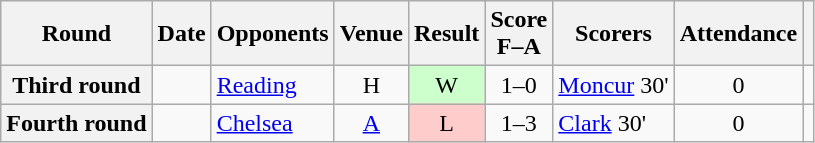<table class="wikitable sortable plainrowheaders" style=text-align:center>
<tr>
<th scope=col>Round</th>
<th scope=col>Date</th>
<th scope=col>Opponents</th>
<th scope=col>Venue</th>
<th scope=col>Result</th>
<th scope=col>Score<br>F–A</th>
<th scope=col class=unsortable>Scorers</th>
<th scope=col>Attendance</th>
<th scope=col class=unsortable></th>
</tr>
<tr>
<th scope=row>Third round</th>
<td align=left></td>
<td align=left><a href='#'>Reading</a></td>
<td>H</td>
<td style=background-color:#CCFFCC>W</td>
<td>1–0</td>
<td align=left><a href='#'>Moncur</a> 30'</td>
<td>0</td>
<td></td>
</tr>
<tr>
<th scope=row>Fourth round</th>
<td align=left></td>
<td align=left><a href='#'>Chelsea</a></td>
<td><a href='#'>A</a></td>
<td style=background-color:#FFCCCC>L</td>
<td>1–3</td>
<td align=left><a href='#'>Clark</a> 30'</td>
<td>0</td>
<td></td>
</tr>
</table>
